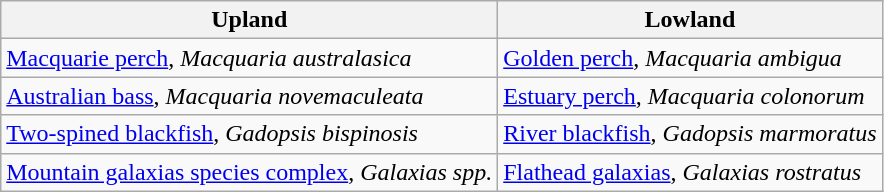<table class="wikitable">
<tr>
<th>Upland</th>
<th>Lowland</th>
</tr>
<tr>
<td><a href='#'>Macquarie perch</a>, <em>Macquaria australasica</em></td>
<td><a href='#'>Golden perch</a>, <em>Macquaria ambigua</em></td>
</tr>
<tr>
<td><a href='#'>Australian bass</a>, <em>Macquaria novemaculeata</em></td>
<td><a href='#'>Estuary perch</a>, <em>Macquaria colonorum</em></td>
</tr>
<tr>
<td><a href='#'>Two-spined blackfish</a>, <em>Gadopsis bispinosis</em></td>
<td><a href='#'>River blackfish</a>, <em>Gadopsis marmoratus</em></td>
</tr>
<tr>
<td><a href='#'>Mountain galaxias species complex</a>, <em>Galaxias spp.</em></td>
<td><a href='#'>Flathead galaxias</a>, <em>Galaxias rostratus</em></td>
</tr>
</table>
